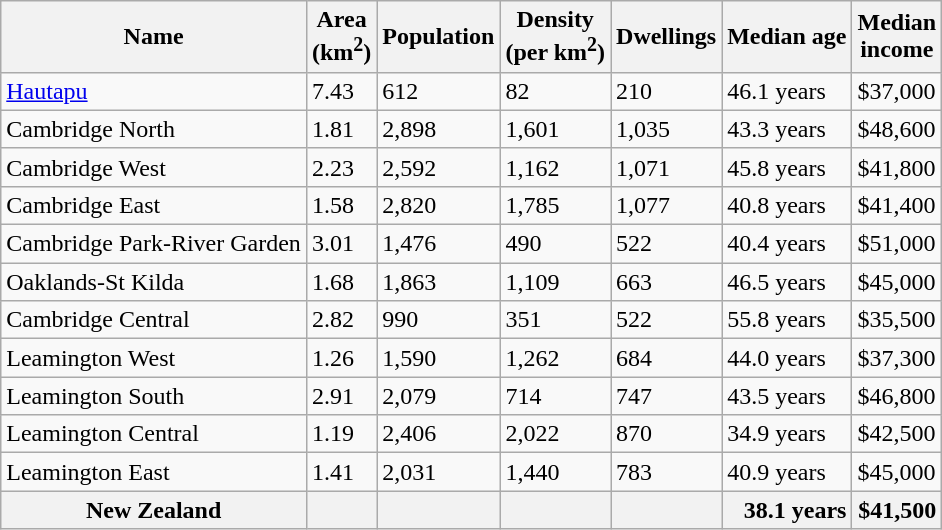<table class="wikitable defaultright col1left">
<tr>
<th>Name</th>
<th>Area<br>(km<sup>2</sup>)</th>
<th>Population</th>
<th>Density<br>(per km<sup>2</sup>)</th>
<th>Dwellings</th>
<th>Median age</th>
<th>Median<br>income</th>
</tr>
<tr>
<td><a href='#'>Hautapu</a></td>
<td>7.43</td>
<td>612</td>
<td>82</td>
<td>210</td>
<td>46.1 years</td>
<td>$37,000</td>
</tr>
<tr>
<td>Cambridge North</td>
<td>1.81</td>
<td>2,898</td>
<td>1,601</td>
<td>1,035</td>
<td>43.3 years</td>
<td>$48,600</td>
</tr>
<tr>
<td>Cambridge West</td>
<td>2.23</td>
<td>2,592</td>
<td>1,162</td>
<td>1,071</td>
<td>45.8 years</td>
<td>$41,800</td>
</tr>
<tr>
<td>Cambridge East</td>
<td>1.58</td>
<td>2,820</td>
<td>1,785</td>
<td>1,077</td>
<td>40.8 years</td>
<td>$41,400</td>
</tr>
<tr>
<td>Cambridge Park-River Garden</td>
<td>3.01</td>
<td>1,476</td>
<td>490</td>
<td>522</td>
<td>40.4 years</td>
<td>$51,000</td>
</tr>
<tr>
<td>Oaklands-St Kilda</td>
<td>1.68</td>
<td>1,863</td>
<td>1,109</td>
<td>663</td>
<td>46.5 years</td>
<td>$45,000</td>
</tr>
<tr>
<td>Cambridge Central</td>
<td>2.82</td>
<td>990</td>
<td>351</td>
<td>522</td>
<td>55.8 years</td>
<td>$35,500</td>
</tr>
<tr>
<td>Leamington West</td>
<td>1.26</td>
<td>1,590</td>
<td>1,262</td>
<td>684</td>
<td>44.0 years</td>
<td>$37,300</td>
</tr>
<tr>
<td>Leamington South</td>
<td>2.91</td>
<td>2,079</td>
<td>714</td>
<td>747</td>
<td>43.5 years</td>
<td>$46,800</td>
</tr>
<tr>
<td>Leamington Central</td>
<td>1.19</td>
<td>2,406</td>
<td>2,022</td>
<td>870</td>
<td>34.9 years</td>
<td>$42,500</td>
</tr>
<tr>
<td>Leamington East</td>
<td>1.41</td>
<td>2,031</td>
<td>1,440</td>
<td>783</td>
<td>40.9 years</td>
<td>$45,000</td>
</tr>
<tr>
<th>New Zealand</th>
<th></th>
<th></th>
<th></th>
<th></th>
<th style="text-align:right;">38.1 years</th>
<th style="text-align:right;">$41,500</th>
</tr>
</table>
